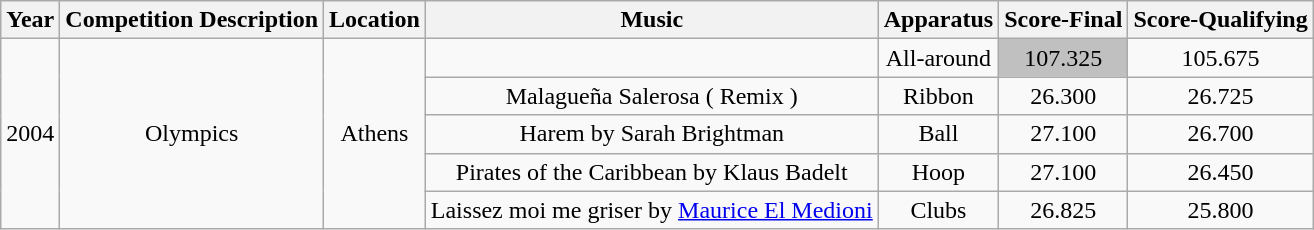<table class="wikitable" style="text-align:center">
<tr>
<th>Year</th>
<th>Competition Description</th>
<th>Location</th>
<th>Music</th>
<th>Apparatus</th>
<th>Score-Final</th>
<th>Score-Qualifying</th>
</tr>
<tr>
<td rowspan="5">2004</td>
<td rowspan="5">Olympics</td>
<td rowspan="5">Athens</td>
<td></td>
<td>All-around</td>
<td bgcolor="silver">107.325</td>
<td>105.675</td>
</tr>
<tr>
<td>Malagueña Salerosa ( Remix )</td>
<td>Ribbon</td>
<td>26.300</td>
<td>26.725</td>
</tr>
<tr>
<td>Harem by Sarah Brightman</td>
<td>Ball</td>
<td>27.100</td>
<td>26.700</td>
</tr>
<tr>
<td>Pirates of the Caribbean by Klaus Badelt</td>
<td>Hoop</td>
<td>27.100</td>
<td>26.450</td>
</tr>
<tr>
<td>Laissez moi me griser by <a href='#'>Maurice El Medioni</a></td>
<td>Clubs</td>
<td>26.825</td>
<td>25.800</td>
</tr>
</table>
